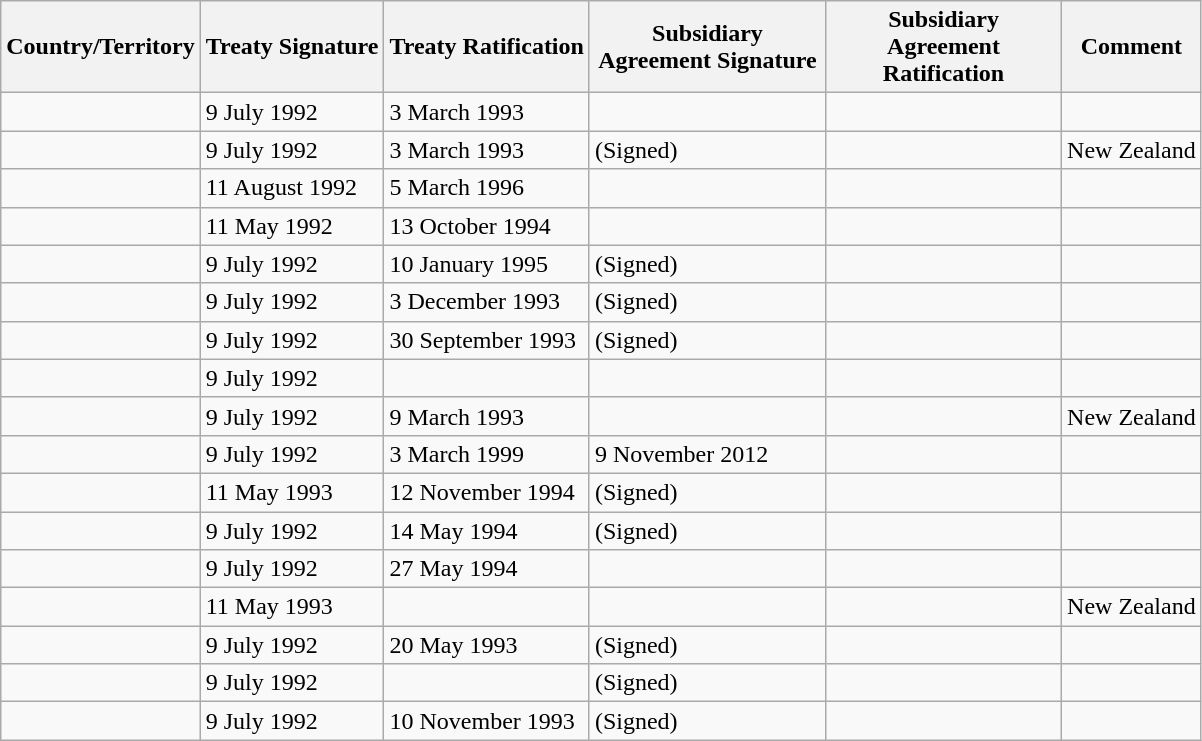<table class="wikitable">
<tr>
<th>Country/Territory</th>
<th>Treaty Signature</th>
<th>Treaty Ratification</th>
<th width="150">Subsidiary Agreement Signature</th>
<th width="150">Subsidiary Agreement Ratification</th>
<th>Comment</th>
</tr>
<tr>
<td></td>
<td>9 July 1992</td>
<td>3 March 1993</td>
<td></td>
<td></td>
<td></td>
</tr>
<tr>
<td></td>
<td>9 July 1992</td>
<td>3 March 1993</td>
<td>(Signed)</td>
<td></td>
<td>New Zealand</td>
</tr>
<tr>
<td></td>
<td>11 August 1992</td>
<td>5 March 1996</td>
<td></td>
<td></td>
<td></td>
</tr>
<tr>
<td></td>
<td>11 May 1992</td>
<td>13 October 1994</td>
<td></td>
<td></td>
<td></td>
</tr>
<tr>
<td></td>
<td>9 July 1992</td>
<td>10 January 1995</td>
<td>(Signed)</td>
<td></td>
<td></td>
</tr>
<tr>
<td></td>
<td>9 July 1992</td>
<td>3 December 1993</td>
<td>(Signed)</td>
<td></td>
<td></td>
</tr>
<tr>
<td></td>
<td>9 July 1992</td>
<td>30 September 1993</td>
<td>(Signed)</td>
<td></td>
<td></td>
</tr>
<tr>
<td></td>
<td>9 July 1992</td>
<td></td>
<td></td>
<td></td>
<td></td>
</tr>
<tr>
<td></td>
<td>9 July 1992</td>
<td>9 March 1993</td>
<td></td>
<td></td>
<td>New Zealand</td>
</tr>
<tr>
<td></td>
<td>9 July 1992</td>
<td>3 March 1999</td>
<td>9 November 2012</td>
<td></td>
<td></td>
</tr>
<tr>
<td></td>
<td>11 May 1993</td>
<td>12 November 1994</td>
<td>(Signed)</td>
<td></td>
<td></td>
</tr>
<tr>
<td></td>
<td>9 July 1992</td>
<td>14 May 1994</td>
<td>(Signed)</td>
<td></td>
<td></td>
</tr>
<tr>
<td></td>
<td>9 July 1992</td>
<td>27 May 1994</td>
<td></td>
<td></td>
<td></td>
</tr>
<tr>
<td></td>
<td>11 May 1993</td>
<td></td>
<td></td>
<td></td>
<td>New Zealand</td>
</tr>
<tr>
<td></td>
<td>9 July 1992</td>
<td>20 May 1993</td>
<td>(Signed)</td>
<td></td>
<td></td>
</tr>
<tr>
<td></td>
<td>9 July 1992</td>
<td></td>
<td>(Signed)</td>
<td></td>
<td></td>
</tr>
<tr>
<td></td>
<td>9 July 1992</td>
<td>10 November 1993</td>
<td>(Signed)</td>
<td></td>
<td></td>
</tr>
</table>
